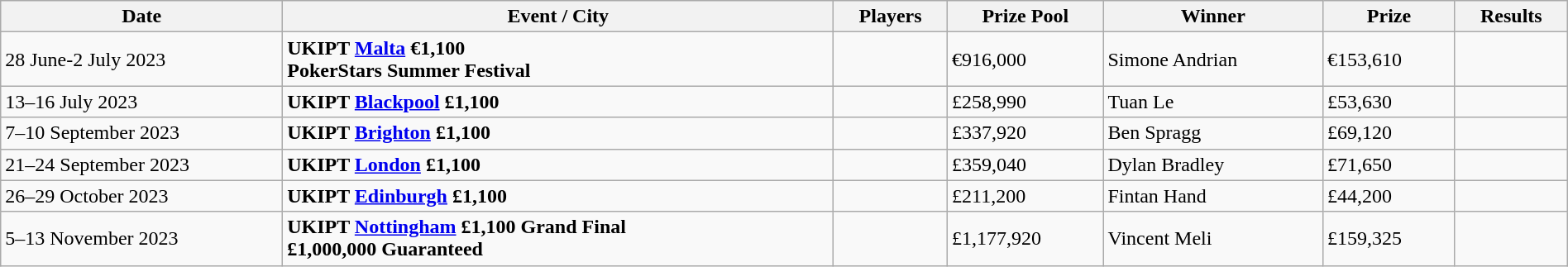<table class="wikitable" width="100%">
<tr>
<th width="18%">Date</th>
<th !width="16%">Event / City</th>
<th !width="11%">Players</th>
<th !width="12%">Prize Pool</th>
<th !width="18%">Winner</th>
<th !width="12%">Prize</th>
<th !width="11%">Results</th>
</tr>
<tr>
<td>28 June-2 July 2023</td>
<td> <strong>UKIPT <a href='#'>Malta</a> €1,100<br>PokerStars Summer Festival</strong></td>
<td></td>
<td>€916,000</td>
<td> Simone Andrian</td>
<td>€153,610</td>
<td></td>
</tr>
<tr>
<td>13–16 July 2023</td>
<td> <strong>UKIPT <a href='#'>Blackpool</a> £1,100</strong></td>
<td></td>
<td>£258,990</td>
<td> Tuan Le</td>
<td>£53,630</td>
<td></td>
</tr>
<tr>
<td>7–10 September 2023</td>
<td> <strong>UKIPT <a href='#'>Brighton</a> £1,100</strong></td>
<td></td>
<td>£337,920</td>
<td> Ben Spragg</td>
<td>£69,120</td>
<td></td>
</tr>
<tr>
<td>21–24 September 2023</td>
<td> <strong>UKIPT <a href='#'>London</a> £1,100</strong></td>
<td></td>
<td>£359,040</td>
<td> Dylan Bradley</td>
<td>£71,650</td>
<td></td>
</tr>
<tr>
<td>26–29 October 2023</td>
<td> <strong>UKIPT <a href='#'>Edinburgh</a> £1,100</strong></td>
<td></td>
<td>£211,200</td>
<td> Fintan Hand</td>
<td>£44,200</td>
<td></td>
</tr>
<tr>
<td>5–13 November 2023</td>
<td> <strong>UKIPT <a href='#'>Nottingham</a> £1,100 Grand Final<br>£1,000,000 Guaranteed</strong></td>
<td></td>
<td>£1,177,920</td>
<td> Vincent Meli</td>
<td>£159,325</td>
<td></td>
</tr>
</table>
